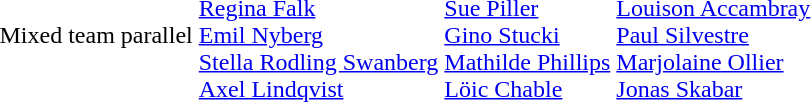<table>
<tr>
<td>Mixed team parallel<br></td>
<td><br><a href='#'>Regina Falk</a><br><a href='#'>Emil Nyberg</a><br><a href='#'>Stella Rodling Swanberg</a><br><a href='#'>Axel Lindqvist</a></td>
<td><br><a href='#'>Sue Piller</a><br><a href='#'>Gino Stucki</a><br><a href='#'>Mathilde Phillips</a><br><a href='#'>Löic Chable</a></td>
<td><br><a href='#'>Louison Accambray</a><br><a href='#'>Paul Silvestre</a><br><a href='#'>Marjolaine Ollier</a><br><a href='#'>Jonas Skabar</a></td>
</tr>
</table>
